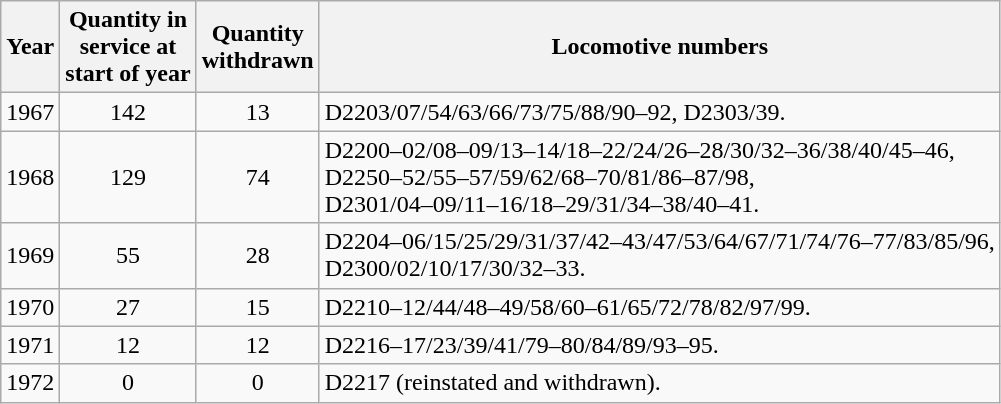<table class=wikitable style=text-align:center>
<tr>
<th>Year</th>
<th>Quantity in<br>service at<br>start of year</th>
<th>Quantity<br>withdrawn</th>
<th>Locomotive numbers</th>
</tr>
<tr>
<td>1967</td>
<td>142</td>
<td>13</td>
<td align=left>D2203/07/54/63/66/73/75/88/90–92, D2303/39.</td>
</tr>
<tr>
<td>1968</td>
<td>129</td>
<td>74</td>
<td align=left>D2200–02/08–09/13–14/18–22/24/26–28/30/32–36/38/40/45–46,<br>D2250–52/55–57/59/62/68–70/81/86–87/98,<br>D2301/04–09/11–16/18–29/31/34–38/40–41.</td>
</tr>
<tr>
<td>1969</td>
<td>55</td>
<td>28</td>
<td align=left>D2204–06/15/25/29/31/37/42–43/47/53/64/67/71/74/76–77/83/85/96,<br>D2300/02/10/17/30/32–33.</td>
</tr>
<tr>
<td>1970</td>
<td>27</td>
<td>15</td>
<td align=left>D2210–12/44/48–49/58/60–61/65/72/78/82/97/99.</td>
</tr>
<tr>
<td>1971</td>
<td>12</td>
<td>12</td>
<td align=left>D2216–17/23/39/41/79–80/84/89/93–95.</td>
</tr>
<tr>
<td>1972</td>
<td>0</td>
<td>0</td>
<td align=left>D2217 (reinstated and withdrawn).</td>
</tr>
</table>
